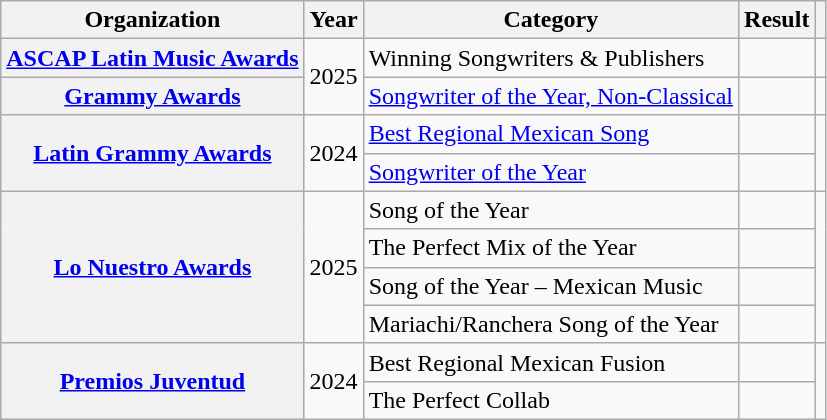<table class="wikitable sortable plainrowheaders" style="border:none; margin:0;">
<tr>
<th scope="col">Organization</th>
<th scope="col">Year</th>
<th scope="col">Category</th>
<th scope="col">Result</th>
<th class="unsortable" scope="col"></th>
</tr>
<tr>
<th scope="row"><a href='#'>ASCAP Latin Music Awards</a></th>
<td rowspan="2">2025</td>
<td>Winning Songwriters & Publishers</td>
<td></td>
<td style="text-align:center;"></td>
</tr>
<tr>
<th scope="row" rowspan="1"><a href='#'>Grammy Awards</a></th>
<td><a href='#'>Songwriter of the Year, Non-Classical</a></td>
<td></td>
<td style="text-align:center;" rowspan="1"></td>
</tr>
<tr>
<th scope="row" rowspan="2"><a href='#'>Latin Grammy Awards</a></th>
<td rowspan="2">2024</td>
<td><a href='#'>Best Regional Mexican Song</a></td>
<td></td>
<td style="text-align:center;" rowspan="2"></td>
</tr>
<tr>
<td><a href='#'>Songwriter of the Year</a></td>
<td></td>
</tr>
<tr>
<th scope="row" rowspan="4"><a href='#'>Lo Nuestro Awards</a></th>
<td rowspan="4">2025</td>
<td>Song of the Year</td>
<td></td>
<td style="text-align:center;" rowspan="4"></td>
</tr>
<tr>
<td>The Perfect Mix of the Year</td>
<td></td>
</tr>
<tr>
<td>Song of the Year – Mexican Music</td>
<td></td>
</tr>
<tr>
<td>Mariachi/Ranchera Song of the Year</td>
<td></td>
</tr>
<tr>
<th scope="row" rowspan="2"><a href='#'>Premios Juventud</a></th>
<td rowspan="2">2024</td>
<td>Best Regional Mexican Fusion</td>
<td></td>
<td style="text-align:center;" rowspan="2"></td>
</tr>
<tr>
<td>The Perfect Collab</td>
<td></td>
</tr>
<tr>
</tr>
</table>
